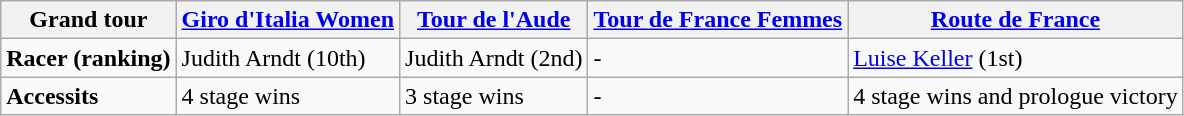<table class="wikitable">
<tr>
<th>Grand tour</th>
<th><a href='#'>Giro d'Italia Women</a></th>
<th><a href='#'>Tour de l'Aude</a></th>
<th><a href='#'>Tour de France Femmes</a></th>
<th><a href='#'>Route de France</a></th>
</tr>
<tr>
<td><strong>Racer (ranking)</strong></td>
<td>Judith Arndt (10th)</td>
<td>Judith Arndt (2nd)</td>
<td>-</td>
<td><a href='#'>Luise Keller</a> (1st)</td>
</tr>
<tr>
<td><strong>Accessits</strong></td>
<td>4 stage wins</td>
<td>3 stage wins</td>
<td>-</td>
<td>4 stage wins and prologue victory</td>
</tr>
</table>
